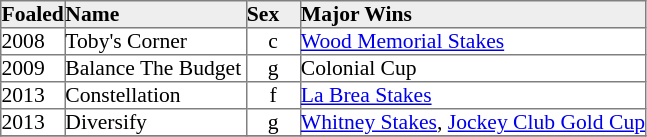<table border="1" cellpadding="0" style="border-collapse: collapse; font-size:90%">
<tr style="background:#eee;">
<td style="width:35px;"><strong>Foaled</strong></td>
<td style="width:120px;"><strong>Name</strong></td>
<td style="width:35px;"><strong>Sex</strong></td>
<td style=><strong>Major Wins</strong></td>
</tr>
<tr>
<td>2008</td>
<td>Toby's Corner</td>
<td align=center>c</td>
<td><a href='#'>Wood Memorial Stakes</a></td>
</tr>
<tr>
<td>2009</td>
<td>Balance The Budget</td>
<td align=center>g</td>
<td>Colonial Cup</td>
</tr>
<tr>
<td>2013</td>
<td>Constellation</td>
<td align=center>f</td>
<td><a href='#'>La Brea Stakes</a></td>
</tr>
<tr>
<td>2013</td>
<td>Diversify</td>
<td align=center>g</td>
<td><a href='#'>Whitney Stakes</a>, <a href='#'>Jockey Club Gold Cup</a></td>
</tr>
<tr>
</tr>
</table>
